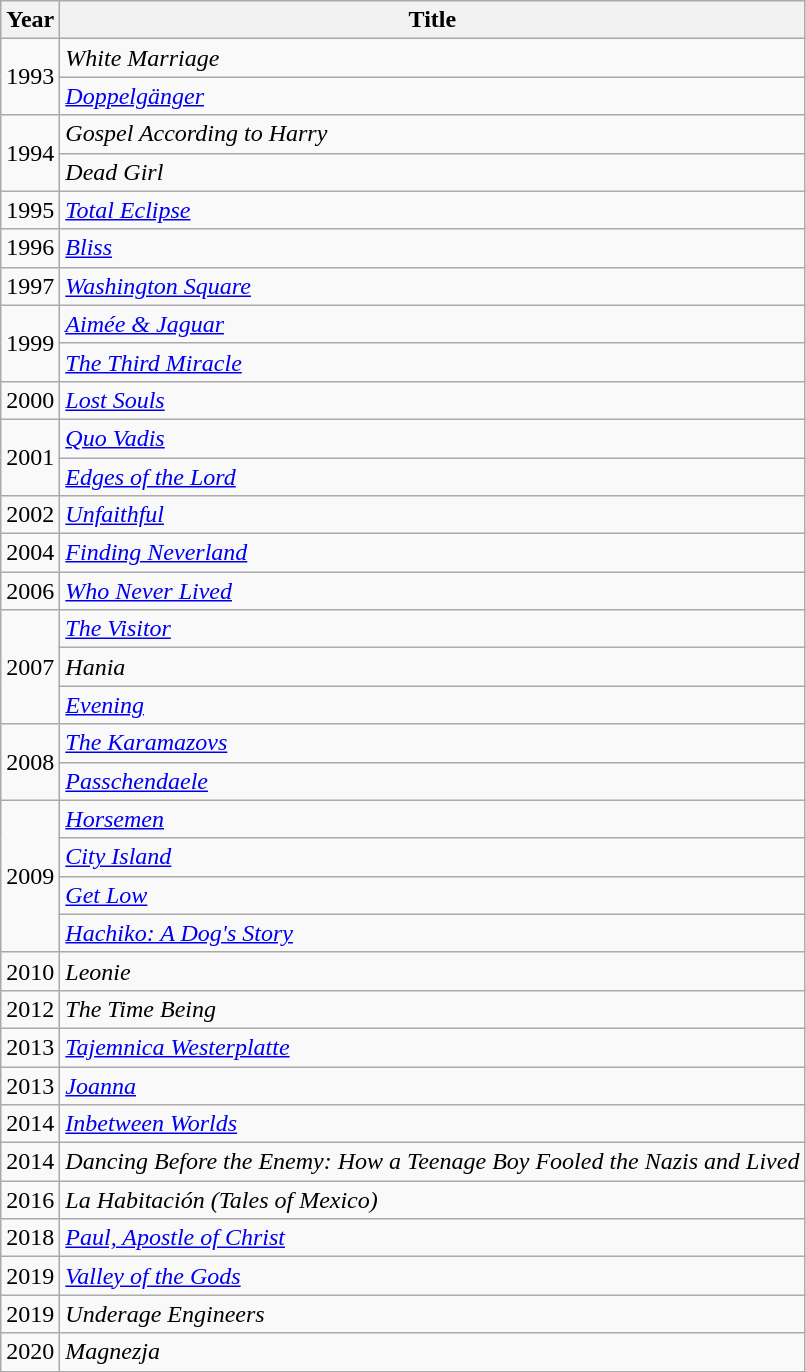<table class="wikitable">
<tr>
<th>Year</th>
<th>Title</th>
</tr>
<tr>
<td rowspan="2">1993</td>
<td><em>White Marriage</em></td>
</tr>
<tr>
<td><em><a href='#'>Doppelgänger</a></em></td>
</tr>
<tr>
<td rowspan="2">1994</td>
<td><em>Gospel According to Harry</em></td>
</tr>
<tr>
<td><em>Dead Girl</em></td>
</tr>
<tr>
<td>1995</td>
<td><em><a href='#'>Total Eclipse</a></em></td>
</tr>
<tr>
<td>1996</td>
<td><em><a href='#'>Bliss</a></em></td>
</tr>
<tr>
<td>1997</td>
<td><em><a href='#'>Washington Square</a></em></td>
</tr>
<tr>
<td rowspan="2">1999</td>
<td><em><a href='#'>Aimée & Jaguar</a></em></td>
</tr>
<tr>
<td><em><a href='#'>The Third Miracle</a></em></td>
</tr>
<tr>
<td>2000</td>
<td><em><a href='#'>Lost Souls</a></em></td>
</tr>
<tr>
<td rowspan="2">2001</td>
<td><em><a href='#'>Quo Vadis</a></em></td>
</tr>
<tr>
<td><em><a href='#'>Edges of the Lord</a></em></td>
</tr>
<tr>
<td>2002</td>
<td><em><a href='#'>Unfaithful</a></em></td>
</tr>
<tr>
<td>2004</td>
<td><em><a href='#'>Finding Neverland</a></em></td>
</tr>
<tr>
<td>2006</td>
<td><em><a href='#'>Who Never Lived</a></em></td>
</tr>
<tr>
<td rowspan="3">2007</td>
<td><em><a href='#'>The Visitor</a></em></td>
</tr>
<tr>
<td><em>Hania</em></td>
</tr>
<tr>
<td><em><a href='#'>Evening</a></em></td>
</tr>
<tr>
<td rowspan="2">2008</td>
<td><em><a href='#'>The Karamazovs</a></em></td>
</tr>
<tr>
<td><em><a href='#'>Passchendaele</a></em></td>
</tr>
<tr>
<td rowspan="4">2009</td>
<td><a href='#'><em>Horsemen</em></a></td>
</tr>
<tr>
<td><em><a href='#'>City Island</a></em></td>
</tr>
<tr>
<td><em><a href='#'>Get Low</a></em></td>
</tr>
<tr>
<td><em><a href='#'>Hachiko: A Dog's Story</a></em></td>
</tr>
<tr>
<td>2010</td>
<td><em>Leonie</em></td>
</tr>
<tr>
<td>2012</td>
<td><em>The Time Being</em></td>
</tr>
<tr>
<td>2013</td>
<td><em><a href='#'>Tajemnica Westerplatte</a></em></td>
</tr>
<tr>
<td>2013</td>
<td><em><a href='#'>Joanna</a></em></td>
</tr>
<tr>
<td>2014</td>
<td><em><a href='#'>Inbetween Worlds</a></em></td>
</tr>
<tr>
<td>2014</td>
<td><em>Dancing Before the Enemy: How a Teenage Boy Fooled the Nazis and Lived</em></td>
</tr>
<tr>
<td>2016</td>
<td><em>La Habitación (Tales of Mexico)</em></td>
</tr>
<tr>
<td>2018</td>
<td><em><a href='#'>Paul, Apostle of Christ</a></em></td>
</tr>
<tr>
<td>2019</td>
<td><em><a href='#'>Valley of the Gods</a></em></td>
</tr>
<tr>
<td>2019</td>
<td><em>Underage Engineers</em></td>
</tr>
<tr>
<td>2020</td>
<td><em>Magnezja</em></td>
</tr>
</table>
